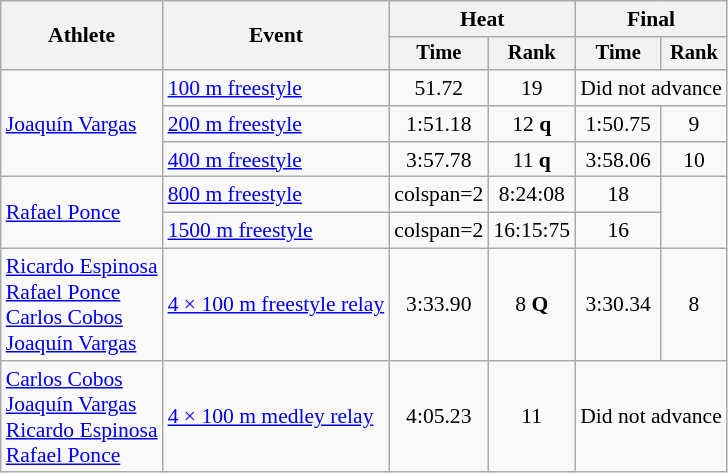<table class=wikitable style="font-size:90%;text-align:center">
<tr>
<th rowspan="2">Athlete</th>
<th rowspan="2">Event</th>
<th colspan="2">Heat</th>
<th colspan="2">Final</th>
</tr>
<tr style="font-size:95%">
<th>Time</th>
<th>Rank</th>
<th>Time</th>
<th>Rank</th>
</tr>
<tr>
<td align=left rowspan=3><a href='#'>Joaquín Vargas</a></td>
<td align=left><a href='#'>100 m freestyle</a></td>
<td>51.72</td>
<td>19</td>
<td colspan=2>Did not advance</td>
</tr>
<tr>
<td align=left><a href='#'>200 m freestyle</a></td>
<td>1:51.18</td>
<td>12 <strong>q</strong></td>
<td>1:50.75</td>
<td>9</td>
</tr>
<tr>
<td align=left><a href='#'>400 m freestyle</a></td>
<td>3:57.78</td>
<td>11 <strong>q</strong></td>
<td>3:58.06</td>
<td>10</td>
</tr>
<tr>
<td align=left rowspan=2><a href='#'>Rafael Ponce</a></td>
<td align=left><a href='#'>800 m freestyle</a></td>
<td>colspan=2 </td>
<td>8:24:08</td>
<td>18</td>
</tr>
<tr>
<td align=left><a href='#'>1500 m freestyle</a></td>
<td>colspan=2 </td>
<td>16:15:75</td>
<td>16</td>
</tr>
<tr>
<td align=left><a href='#'>Ricardo Espinosa</a><br><a href='#'>Rafael Ponce</a><br><a href='#'>Carlos Cobos</a><br><a href='#'>Joaquín Vargas</a></td>
<td align=left><a href='#'>4 × 100 m freestyle relay</a></td>
<td>3:33.90</td>
<td>8 <strong>Q</strong></td>
<td>3:30.34</td>
<td>8</td>
</tr>
<tr>
<td align=left><a href='#'>Carlos Cobos</a><br><a href='#'>Joaquín Vargas</a><br><a href='#'>Ricardo Espinosa</a><br><a href='#'>Rafael Ponce</a></td>
<td align=left><a href='#'>4 × 100 m medley relay</a></td>
<td>4:05.23</td>
<td>11</td>
<td colspan=2>Did not advance</td>
</tr>
</table>
